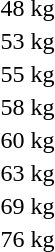<table>
<tr>
<td>48 kg</td>
<td></td>
<td></td>
<td></td>
</tr>
<tr>
<td rowspan=2>53 kg</td>
<td rowspan=2></td>
<td rowspan=2></td>
<td></td>
</tr>
<tr>
<td></td>
</tr>
<tr>
<td>55 kg</td>
<td></td>
<td></td>
<td></td>
</tr>
<tr>
<td>58 kg</td>
<td></td>
<td></td>
<td></td>
</tr>
<tr>
<td>60 kg</td>
<td></td>
<td></td>
<td></td>
</tr>
<tr>
<td>63 kg</td>
<td></td>
<td></td>
<td></td>
</tr>
<tr>
<td>69 kg</td>
<td></td>
<td></td>
<td></td>
</tr>
<tr>
<td>76 kg</td>
<td></td>
<td></td>
<td></td>
</tr>
<tr>
</tr>
</table>
